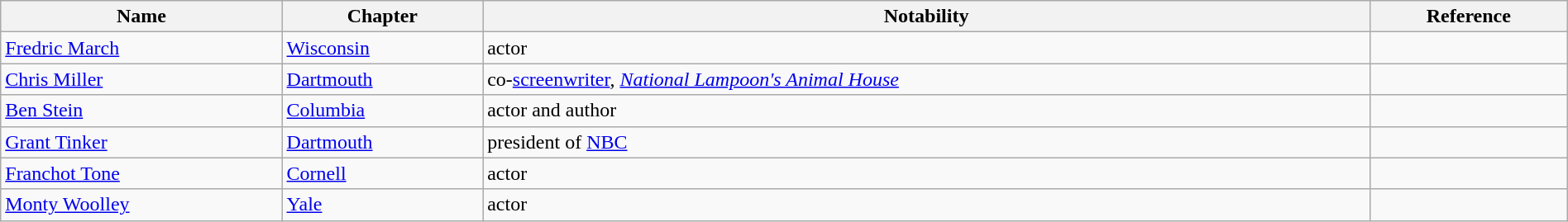<table class="sortable wikitable" style="width:100%;">
<tr>
<th>Name</th>
<th>Chapter</th>
<th>Notability</th>
<th>Reference</th>
</tr>
<tr>
<td><a href='#'>Fredric March</a></td>
<td><a href='#'>Wisconsin</a></td>
<td>actor</td>
<td></td>
</tr>
<tr>
<td><a href='#'>Chris Miller</a></td>
<td><a href='#'>Dartmouth</a></td>
<td>co-<a href='#'>screenwriter</a>, <em><a href='#'>National Lampoon's Animal House</a></em></td>
<td></td>
</tr>
<tr>
<td><a href='#'>Ben Stein</a></td>
<td><a href='#'>Columbia</a></td>
<td>actor and author</td>
<td></td>
</tr>
<tr>
<td><a href='#'>Grant Tinker</a></td>
<td><a href='#'>Dartmouth</a></td>
<td>president of <a href='#'>NBC</a></td>
<td></td>
</tr>
<tr>
<td><a href='#'>Franchot Tone</a></td>
<td><a href='#'>Cornell</a></td>
<td>actor</td>
<td></td>
</tr>
<tr>
<td><a href='#'>Monty Woolley</a></td>
<td><a href='#'>Yale</a></td>
<td>actor</td>
<td></td>
</tr>
</table>
